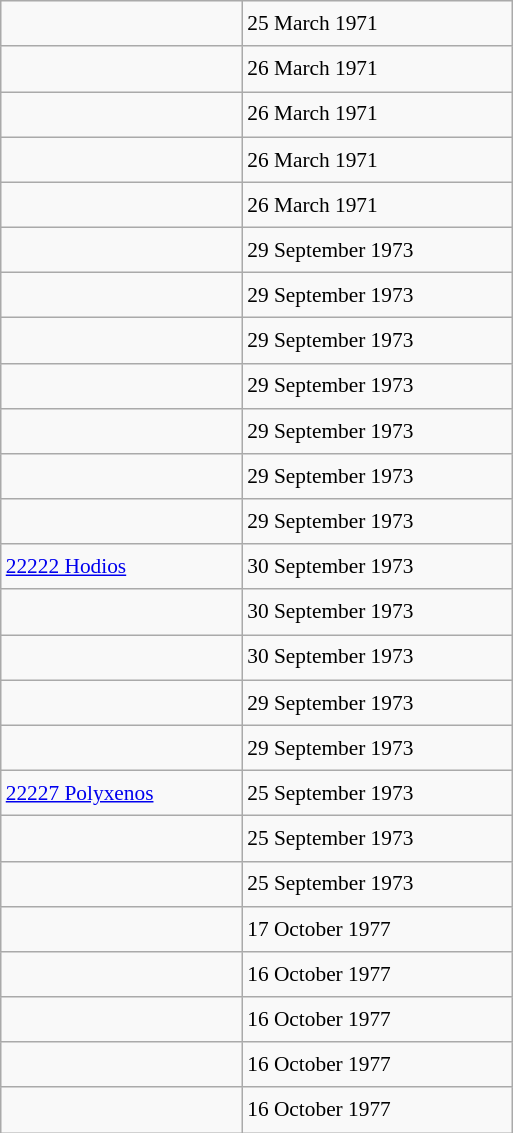<table class="wikitable" style="font-size: 89%; float: left; width: 24em; margin-right: 1em; line-height: 1.65em">
<tr>
<td></td>
<td>25 March 1971</td>
</tr>
<tr>
<td></td>
<td>26 March 1971</td>
</tr>
<tr>
<td></td>
<td>26 March 1971</td>
</tr>
<tr>
<td></td>
<td>26 March 1971</td>
</tr>
<tr>
<td></td>
<td>26 March 1971</td>
</tr>
<tr>
<td></td>
<td>29 September 1973</td>
</tr>
<tr>
<td></td>
<td>29 September 1973</td>
</tr>
<tr>
<td></td>
<td>29 September 1973</td>
</tr>
<tr>
<td></td>
<td>29 September 1973</td>
</tr>
<tr>
<td></td>
<td>29 September 1973</td>
</tr>
<tr>
<td></td>
<td>29 September 1973</td>
</tr>
<tr>
<td></td>
<td>29 September 1973</td>
</tr>
<tr>
<td><a href='#'>22222 Hodios</a></td>
<td>30 September 1973</td>
</tr>
<tr>
<td></td>
<td>30 September 1973</td>
</tr>
<tr>
<td></td>
<td>30 September 1973</td>
</tr>
<tr>
<td></td>
<td>29 September 1973</td>
</tr>
<tr>
<td></td>
<td>29 September 1973</td>
</tr>
<tr>
<td><a href='#'>22227 Polyxenos</a></td>
<td>25 September 1973</td>
</tr>
<tr>
<td></td>
<td>25 September 1973</td>
</tr>
<tr>
<td></td>
<td>25 September 1973</td>
</tr>
<tr>
<td></td>
<td>17 October 1977</td>
</tr>
<tr>
<td></td>
<td>16 October 1977</td>
</tr>
<tr>
<td></td>
<td>16 October 1977</td>
</tr>
<tr>
<td></td>
<td>16 October 1977</td>
</tr>
<tr>
<td></td>
<td>16 October 1977</td>
</tr>
</table>
